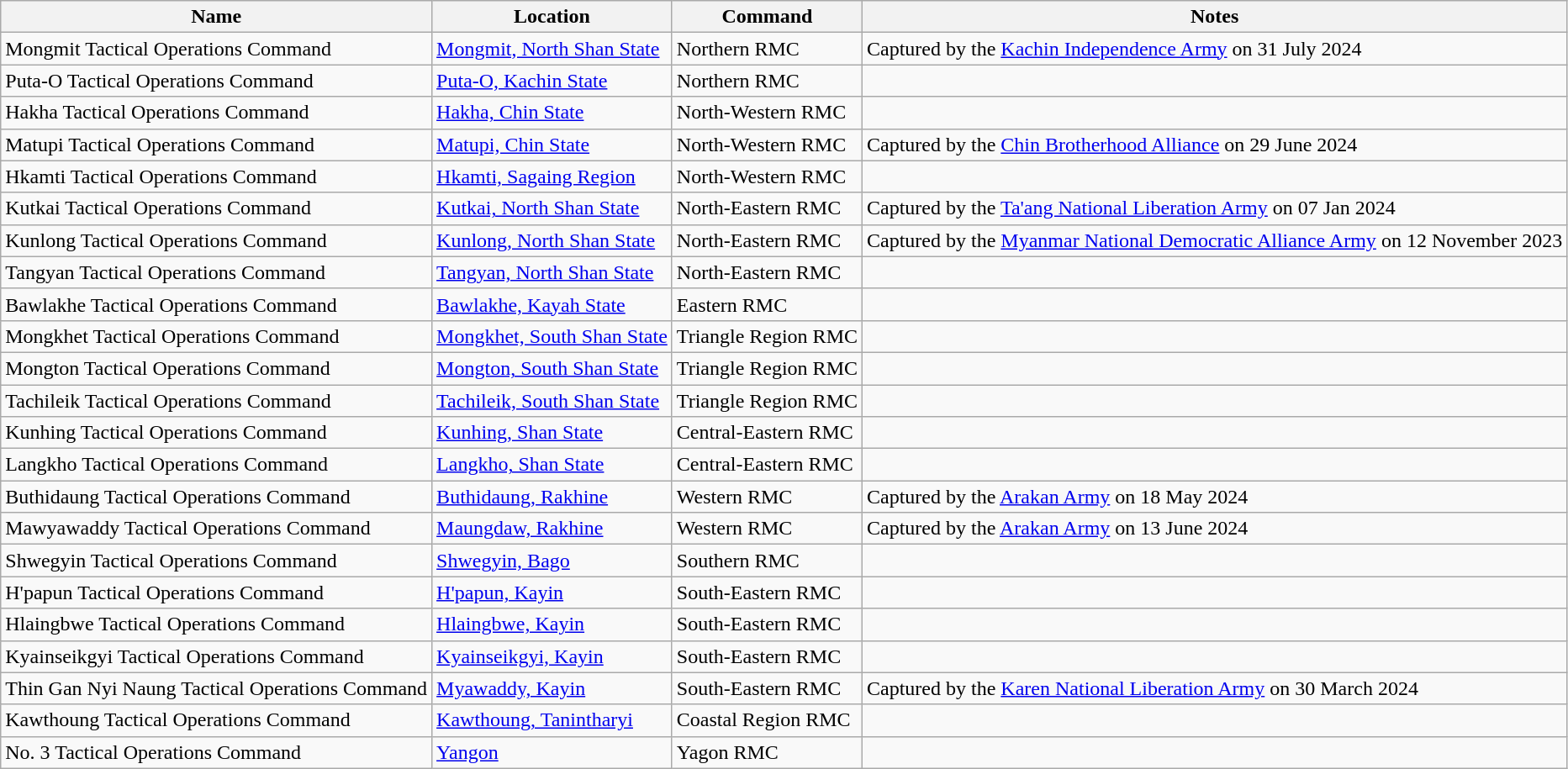<table class="wikitable">
<tr>
<th>Name</th>
<th>Location</th>
<th>Command</th>
<th>Notes</th>
</tr>
<tr>
<td>Mongmit Tactical Operations Command</td>
<td><a href='#'>Mongmit, North Shan State</a></td>
<td>Northern RMC</td>
<td>Captured by the <a href='#'>Kachin Independence Army</a> on 31 July 2024</td>
</tr>
<tr>
<td>Puta-O Tactical Operations Command</td>
<td><a href='#'>Puta-O, Kachin State</a></td>
<td>Northern RMC</td>
<td></td>
</tr>
<tr>
<td>Hakha Tactical Operations Command</td>
<td><a href='#'>Hakha, Chin State</a></td>
<td>North-Western RMC</td>
<td></td>
</tr>
<tr>
<td>Matupi Tactical Operations Command</td>
<td><a href='#'>Matupi, Chin State</a></td>
<td>North-Western RMC</td>
<td>Captured by the <a href='#'>Chin Brotherhood Alliance</a> on 29 June 2024</td>
</tr>
<tr>
<td>Hkamti Tactical Operations Command</td>
<td><a href='#'>Hkamti, Sagaing Region</a></td>
<td>North-Western RMC</td>
<td></td>
</tr>
<tr>
<td>Kutkai Tactical Operations Command</td>
<td><a href='#'>Kutkai, North Shan State</a></td>
<td>North-Eastern RMC</td>
<td>Captured by the <a href='#'>Ta'ang National Liberation Army</a> on 07 Jan 2024</td>
</tr>
<tr>
<td>Kunlong Tactical Operations Command</td>
<td><a href='#'>Kunlong, North Shan State</a></td>
<td>North-Eastern RMC</td>
<td>Captured by the <a href='#'>Myanmar National Democratic Alliance Army</a> on 12 November 2023</td>
</tr>
<tr>
<td>Tangyan Tactical Operations Command</td>
<td><a href='#'>Tangyan, North Shan State</a></td>
<td>North-Eastern RMC</td>
<td></td>
</tr>
<tr>
<td>Bawlakhe Tactical Operations Command</td>
<td><a href='#'>Bawlakhe, Kayah State</a></td>
<td>Eastern RMC</td>
<td></td>
</tr>
<tr>
<td>Mongkhet Tactical Operations Command</td>
<td><a href='#'>Mongkhet, South Shan State</a></td>
<td>Triangle Region RMC</td>
<td></td>
</tr>
<tr>
<td>Mongton Tactical Operations Command</td>
<td><a href='#'>Mongton, South Shan State</a></td>
<td>Triangle Region RMC</td>
<td></td>
</tr>
<tr>
<td>Tachileik Tactical Operations Command</td>
<td><a href='#'>Tachileik, South Shan State</a></td>
<td>Triangle Region RMC</td>
<td></td>
</tr>
<tr>
<td>Kunhing Tactical Operations Command</td>
<td><a href='#'>Kunhing, Shan State</a></td>
<td>Central-Eastern RMC</td>
<td></td>
</tr>
<tr>
<td>Langkho Tactical Operations Command</td>
<td><a href='#'>Langkho, Shan State</a></td>
<td>Central-Eastern RMC</td>
<td></td>
</tr>
<tr>
<td>Buthidaung Tactical Operations Command</td>
<td><a href='#'>Buthidaung, Rakhine</a></td>
<td>Western RMC</td>
<td>Captured by the <a href='#'>Arakan Army</a> on 18 May 2024</td>
</tr>
<tr>
<td>Mawyawaddy Tactical Operations Command</td>
<td><a href='#'>Maungdaw, Rakhine</a></td>
<td>Western RMC</td>
<td>Captured by the <a href='#'>Arakan Army</a> on 13 June 2024</td>
</tr>
<tr>
<td>Shwegyin Tactical Operations Command</td>
<td><a href='#'>Shwegyin, Bago</a></td>
<td>Southern RMC</td>
<td></td>
</tr>
<tr>
<td>H'papun Tactical Operations Command</td>
<td><a href='#'>H'papun, Kayin</a></td>
<td>South-Eastern RMC</td>
<td></td>
</tr>
<tr>
<td>Hlaingbwe Tactical Operations Command</td>
<td><a href='#'>Hlaingbwe, Kayin</a></td>
<td>South-Eastern RMC</td>
<td></td>
</tr>
<tr>
<td>Kyainseikgyi Tactical Operations Command</td>
<td><a href='#'>Kyainseikgyi, Kayin</a></td>
<td>South-Eastern RMC</td>
<td></td>
</tr>
<tr>
<td>Thin Gan Nyi Naung Tactical Operations Command</td>
<td><a href='#'>Myawaddy, Kayin</a></td>
<td>South-Eastern RMC</td>
<td>Captured by the <a href='#'>Karen National Liberation Army</a> on 30 March 2024</td>
</tr>
<tr>
<td>Kawthoung Tactical Operations Command</td>
<td><a href='#'>Kawthoung, Tanintharyi</a></td>
<td>Coastal Region RMC</td>
<td></td>
</tr>
<tr>
<td>No. 3 Tactical Operations Command</td>
<td><a href='#'>Yangon</a></td>
<td>Yagon RMC</td>
<td></td>
</tr>
</table>
